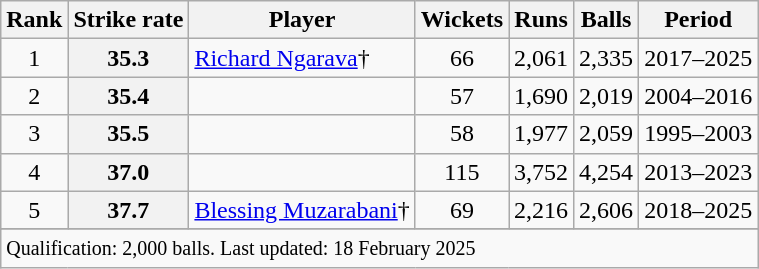<table class="wikitable plainrowheaders sortable">
<tr>
<th scope=col>Rank</th>
<th scope=col>Strike rate</th>
<th scope=col>Player</th>
<th scope=col>Wickets</th>
<th scope=col>Runs</th>
<th scope=col>Balls</th>
<th scope=col>Period</th>
</tr>
<tr>
<td style="text-align:center">1</td>
<th scope="row" style="text-align:center">35.3</th>
<td><a href='#'>Richard Ngarava</a>†</td>
<td style="text-align:center">66</td>
<td style="text-align:center">2,061</td>
<td style="text-align:center">2,335</td>
<td>2017–2025</td>
</tr>
<tr>
<td style="text-align:center">2</td>
<th scope="row" style="text-align:center">35.4</th>
<td></td>
<td style="text-align:center">57</td>
<td style="text-align:center">1,690</td>
<td style="text-align:center">2,019</td>
<td>2004–2016</td>
</tr>
<tr>
<td style="text-align:center">3</td>
<th scope="row" style="text-align:center">35.5</th>
<td></td>
<td style="text-align:center">58</td>
<td style="text-align:center">1,977</td>
<td style="text-align:center">2,059</td>
<td>1995–2003</td>
</tr>
<tr>
<td style="text-align:center">4</td>
<th scope="row" style="text-align:center">37.0</th>
<td></td>
<td style="text-align:center">115</td>
<td style="text-align:center">3,752</td>
<td style="text-align:center">4,254</td>
<td>2013–2023</td>
</tr>
<tr>
<td style="text-align:center">5</td>
<th scope=row style=text-align:center>37.7</th>
<td><a href='#'>Blessing Muzarabani</a>†</td>
<td style="text-align:center">69</td>
<td style="text-align:center">2,216</td>
<td style="text-align:center">2,606</td>
<td>2018–2025</td>
</tr>
<tr>
</tr>
<tr class=sortbottom>
<td colspan=7><small>Qualification: 2,000 balls. Last updated: 18 February 2025</small></td>
</tr>
</table>
